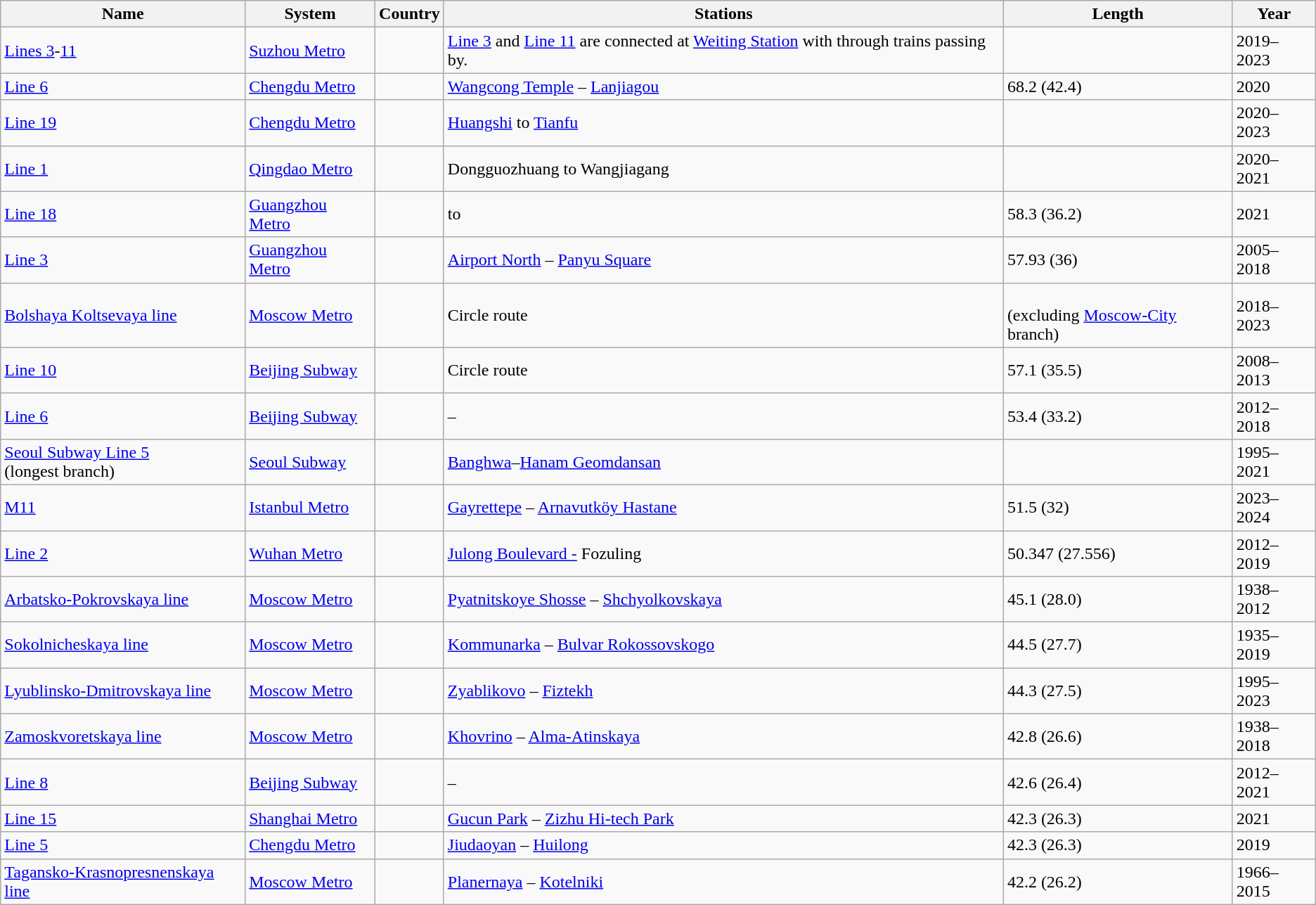<table class="wikitable sortable">
<tr>
<th scope="col">Name</th>
<th scope="col">System</th>
<th scope="col">Country</th>
<th scope="col">Stations</th>
<th scope="col">Length</th>
<th scope="col">Year</th>
</tr>
<tr>
<td><a href='#'>Lines 3</a>-<a href='#'>11</a></td>
<td><a href='#'>Suzhou Metro</a></td>
<td></td>
<td><a href='#'>Line 3</a> and <a href='#'>Line 11</a> are connected at <a href='#'>Weiting Station</a> with through trains passing by.</td>
<td></td>
<td>2019–2023</td>
</tr>
<tr>
<td><a href='#'>Line 6</a></td>
<td><a href='#'>Chengdu Metro</a></td>
<td></td>
<td><a href='#'>Wangcong Temple</a> – <a href='#'>Lanjiagou</a></td>
<td>68.2 (42.4)</td>
<td>2020</td>
</tr>
<tr>
<td><a href='#'>Line 19</a></td>
<td><a href='#'>Chengdu Metro</a></td>
<td></td>
<td><a href='#'>Huangshi</a> to <a href='#'>Tianfu</a></td>
<td></td>
<td>2020–2023</td>
</tr>
<tr>
<td><a href='#'>Line 1</a></td>
<td><a href='#'>Qingdao Metro</a></td>
<td></td>
<td>Dongguozhuang to Wangjiagang</td>
<td></td>
<td>2020–2021</td>
</tr>
<tr>
<td><a href='#'>Line 18</a></td>
<td><a href='#'>Guangzhou Metro</a></td>
<td></td>
<td> to </td>
<td>58.3 (36.2)</td>
<td>2021</td>
</tr>
<tr>
<td><a href='#'>Line 3</a></td>
<td><a href='#'>Guangzhou Metro</a></td>
<td></td>
<td><a href='#'>Airport North</a> – <a href='#'>Panyu Square</a></td>
<td>57.93 (36)</td>
<td>2005–2018</td>
</tr>
<tr>
<td><a href='#'>Bolshaya Koltsevaya line</a></td>
<td><a href='#'>Moscow Metro</a></td>
<td></td>
<td>Circle route</td>
<td><br>(excluding <a href='#'>Moscow-City</a> branch)</td>
<td>2018–2023</td>
</tr>
<tr>
<td><a href='#'>Line 10</a></td>
<td><a href='#'>Beijing Subway</a></td>
<td></td>
<td>Circle route</td>
<td>57.1 (35.5)</td>
<td>2008–2013</td>
</tr>
<tr>
<td><a href='#'>Line 6</a></td>
<td><a href='#'>Beijing Subway</a></td>
<td></td>
<td> – </td>
<td>53.4 (33.2)</td>
<td>2012–2018</td>
</tr>
<tr>
<td><a href='#'>Seoul Subway Line 5</a><br>(longest branch)</td>
<td><a href='#'>Seoul Subway</a></td>
<td></td>
<td><a href='#'>Banghwa</a>–<a href='#'>Hanam Geomdansan</a></td>
<td></td>
<td>1995–2021</td>
</tr>
<tr>
<td><a href='#'>M11</a></td>
<td><a href='#'>Istanbul Metro</a></td>
<td></td>
<td><a href='#'>Gayrettepe</a> – <a href='#'>Arnavutköy Hastane</a></td>
<td>51.5 (32)</td>
<td>2023–2024</td>
</tr>
<tr>
<td><a href='#'>Line 2</a></td>
<td><a href='#'>Wuhan Metro</a></td>
<td></td>
<td><a href='#'>Julong Boulevard -</a> Fozuling</td>
<td>50.347 (27.556)</td>
<td>2012–2019</td>
</tr>
<tr>
<td><a href='#'>Arbatsko-Pokrovskaya line</a></td>
<td><a href='#'>Moscow Metro</a></td>
<td></td>
<td><a href='#'>Pyatnitskoye Shosse</a> – <a href='#'>Shchyolkovskaya</a></td>
<td>45.1 (28.0)</td>
<td>1938–2012</td>
</tr>
<tr>
<td><a href='#'>Sokolnicheskaya line</a></td>
<td><a href='#'>Moscow Metro</a></td>
<td></td>
<td><a href='#'>Kommunarka</a> – <a href='#'>Bulvar Rokossovskogo</a></td>
<td>44.5 (27.7)</td>
<td>1935–2019</td>
</tr>
<tr>
<td><a href='#'>Lyublinsko-Dmitrovskaya line</a></td>
<td><a href='#'>Moscow Metro</a></td>
<td></td>
<td><a href='#'>Zyablikovo</a> – <a href='#'>Fiztekh</a></td>
<td>44.3 (27.5)</td>
<td>1995–2023</td>
</tr>
<tr>
<td><a href='#'>Zamoskvoretskaya line</a></td>
<td><a href='#'>Moscow Metro</a></td>
<td></td>
<td><a href='#'>Khovrino</a> – <a href='#'>Alma-Atinskaya</a></td>
<td>42.8 (26.6)</td>
<td>1938–2018</td>
</tr>
<tr>
<td><a href='#'>Line 8</a></td>
<td><a href='#'>Beijing Subway</a></td>
<td></td>
<td> – </td>
<td>42.6 (26.4)</td>
<td>2012–2021</td>
</tr>
<tr>
<td><a href='#'>Line 15</a></td>
<td><a href='#'>Shanghai Metro</a></td>
<td></td>
<td><a href='#'>Gucun Park</a> – <a href='#'>Zizhu Hi-tech Park</a></td>
<td>42.3 (26.3)</td>
<td>2021</td>
</tr>
<tr>
<td><a href='#'>Line 5</a></td>
<td><a href='#'>Chengdu Metro</a></td>
<td></td>
<td><a href='#'>Jiudaoyan</a> – <a href='#'>Huilong</a></td>
<td>42.3 (26.3)</td>
<td>2019</td>
</tr>
<tr>
<td><a href='#'>Tagansko-Krasnopresnenskaya line</a></td>
<td><a href='#'>Moscow Metro</a></td>
<td></td>
<td><a href='#'>Planernaya</a> – <a href='#'>Kotelniki</a></td>
<td>42.2 (26.2)</td>
<td>1966–2015</td>
</tr>
</table>
